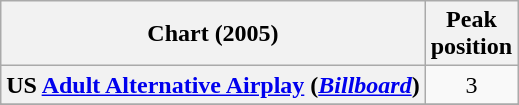<table class="wikitable sortable plainrowheaders" style="text-align:center;">
<tr>
<th scope="col">Chart (2005)</th>
<th scope="col">Peak<br>position</th>
</tr>
<tr>
<th scope="row">US <a href='#'>Adult Alternative Airplay</a> (<em><a href='#'>Billboard</a></em>)</th>
<td>3</td>
</tr>
<tr>
</tr>
<tr>
</tr>
</table>
